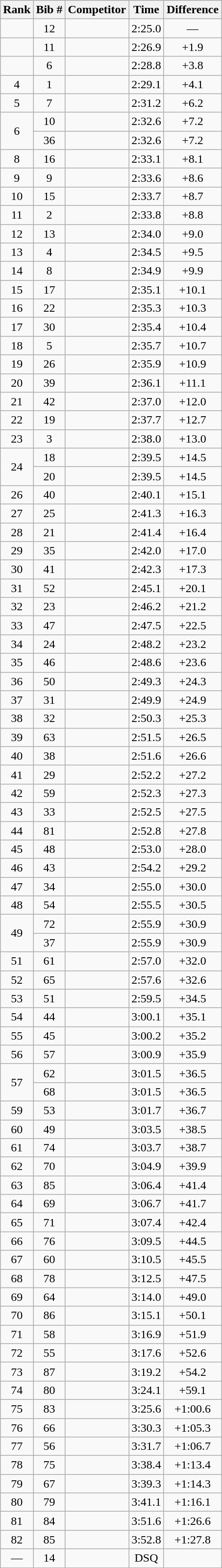<table class="wikitable sortable" style="text-align:center">
<tr>
<th>Rank</th>
<th>Bib #</th>
<th>Competitor</th>
<th>Time</th>
<th>Difference</th>
</tr>
<tr>
<td></td>
<td>12</td>
<td align=left></td>
<td>2:25.0</td>
<td>—</td>
</tr>
<tr>
<td></td>
<td>11</td>
<td align=left></td>
<td>2:26.9</td>
<td>+1.9</td>
</tr>
<tr>
<td></td>
<td>6</td>
<td align=left></td>
<td>2:28.8</td>
<td>+3.8</td>
</tr>
<tr>
<td>4</td>
<td>1</td>
<td align=left></td>
<td>2:29.1</td>
<td>+4.1</td>
</tr>
<tr>
<td>5</td>
<td>7</td>
<td align=left></td>
<td>2:31.2</td>
<td>+6.2</td>
</tr>
<tr>
<td rowspan=2>6</td>
<td>10</td>
<td align=left></td>
<td>2:32.6</td>
<td>+7.2</td>
</tr>
<tr>
<td>36</td>
<td align=left></td>
<td>2:32.6</td>
<td>+7.2</td>
</tr>
<tr>
<td>8</td>
<td>16</td>
<td align=left></td>
<td>2:33.1</td>
<td>+8.1</td>
</tr>
<tr>
<td>9</td>
<td>9</td>
<td align=left></td>
<td>2:33.6</td>
<td>+8.6</td>
</tr>
<tr>
<td>10</td>
<td>15</td>
<td align=left></td>
<td>2:33.7</td>
<td>+8.7</td>
</tr>
<tr>
<td>11</td>
<td>2</td>
<td align=left></td>
<td>2:33.8</td>
<td>+8.8</td>
</tr>
<tr>
<td>12</td>
<td>13</td>
<td align=left></td>
<td>2:34.0</td>
<td>+9.0</td>
</tr>
<tr>
<td>13</td>
<td>4</td>
<td align=left></td>
<td>2:34.5</td>
<td>+9.5</td>
</tr>
<tr>
<td>14</td>
<td>8</td>
<td align=left></td>
<td>2:34.9</td>
<td>+9.9</td>
</tr>
<tr>
<td>15</td>
<td>17</td>
<td align=left></td>
<td>2:35.1</td>
<td>+10.1</td>
</tr>
<tr>
<td>16</td>
<td>22</td>
<td align=left></td>
<td>2:35.3</td>
<td>+10.3</td>
</tr>
<tr>
<td>17</td>
<td>30</td>
<td align=left></td>
<td>2:35.4</td>
<td>+10.4</td>
</tr>
<tr>
<td>18</td>
<td>5</td>
<td align=left></td>
<td>2:35.7</td>
<td>+10.7</td>
</tr>
<tr>
<td>19</td>
<td>26</td>
<td align=left></td>
<td>2:35.9</td>
<td>+10.9</td>
</tr>
<tr>
<td>20</td>
<td>39</td>
<td align=left></td>
<td>2:36.1</td>
<td>+11.1</td>
</tr>
<tr>
<td>21</td>
<td>42</td>
<td align=left></td>
<td>2:37.0</td>
<td>+12.0</td>
</tr>
<tr>
<td>22</td>
<td>19</td>
<td align=left></td>
<td>2:37.7</td>
<td>+12.7</td>
</tr>
<tr>
<td>23</td>
<td>3</td>
<td align=left></td>
<td>2:38.0</td>
<td>+13.0</td>
</tr>
<tr>
<td rowspan=2>24</td>
<td>18</td>
<td align=left></td>
<td>2:39.5</td>
<td>+14.5</td>
</tr>
<tr>
<td>20</td>
<td align=left></td>
<td>2:39.5</td>
<td>+14.5</td>
</tr>
<tr>
<td>26</td>
<td>40</td>
<td align=left></td>
<td>2:40.1</td>
<td>+15.1</td>
</tr>
<tr>
<td>27</td>
<td>25</td>
<td align=left></td>
<td>2:41.3</td>
<td>+16.3</td>
</tr>
<tr>
<td>28</td>
<td>21</td>
<td align=left></td>
<td>2:41.4</td>
<td>+16.4</td>
</tr>
<tr>
<td>29</td>
<td>35</td>
<td align=left></td>
<td>2:42.0</td>
<td>+17.0</td>
</tr>
<tr>
<td>30</td>
<td>41</td>
<td align=left></td>
<td>2:42.3</td>
<td>+17.3</td>
</tr>
<tr>
<td>31</td>
<td>52</td>
<td align=left></td>
<td>2:45.1</td>
<td>+20.1</td>
</tr>
<tr>
<td>32</td>
<td>23</td>
<td align=left></td>
<td>2:46.2</td>
<td>+21.2</td>
</tr>
<tr>
<td>33</td>
<td>47</td>
<td align=left></td>
<td>2:47.5</td>
<td>+22.5</td>
</tr>
<tr>
<td>34</td>
<td>24</td>
<td align=left></td>
<td>2:48.2</td>
<td>+23.2</td>
</tr>
<tr>
<td>35</td>
<td>46</td>
<td align=left></td>
<td>2:48.6</td>
<td>+23.6</td>
</tr>
<tr>
<td>36</td>
<td>50</td>
<td align=left></td>
<td>2:49.3</td>
<td>+24.3</td>
</tr>
<tr>
<td>37</td>
<td>31</td>
<td align=left></td>
<td>2:49.9</td>
<td>+24.9</td>
</tr>
<tr>
<td>38</td>
<td>32</td>
<td align=left></td>
<td>2:50.3</td>
<td>+25.3</td>
</tr>
<tr>
<td>39</td>
<td>63</td>
<td align=left></td>
<td>2:51.5</td>
<td>+26.5</td>
</tr>
<tr>
<td>40</td>
<td>38</td>
<td align=left></td>
<td>2:51.6</td>
<td>+26.6</td>
</tr>
<tr>
<td>41</td>
<td>29</td>
<td align=left></td>
<td>2:52.2</td>
<td>+27.2</td>
</tr>
<tr>
<td>42</td>
<td>59</td>
<td align=left></td>
<td>2:52.3</td>
<td>+27.3</td>
</tr>
<tr>
<td>43</td>
<td>33</td>
<td align=left></td>
<td>2:52.5</td>
<td>+27.5</td>
</tr>
<tr>
<td>44</td>
<td>81</td>
<td align=left></td>
<td>2:52.8</td>
<td>+27.8</td>
</tr>
<tr>
<td>45</td>
<td>48</td>
<td align=left></td>
<td>2:53.0</td>
<td>+28.0</td>
</tr>
<tr>
<td>46</td>
<td>43</td>
<td align=left></td>
<td>2:54.2</td>
<td>+29.2</td>
</tr>
<tr>
<td>47</td>
<td>34</td>
<td align=left></td>
<td>2:55.0</td>
<td>+30.0</td>
</tr>
<tr>
<td>48</td>
<td>54</td>
<td align=left></td>
<td>2:55.5</td>
<td>+30.5</td>
</tr>
<tr>
<td rowspan=2>49</td>
<td>72</td>
<td align=left></td>
<td>2:55.9</td>
<td>+30.9</td>
</tr>
<tr>
<td>37</td>
<td align=left></td>
<td>2:55.9</td>
<td>+30.9</td>
</tr>
<tr>
<td>51</td>
<td>61</td>
<td align=left></td>
<td>2:57.0</td>
<td>+32.0</td>
</tr>
<tr>
<td>52</td>
<td>65</td>
<td align=left></td>
<td>2:57.6</td>
<td>+32.6</td>
</tr>
<tr>
<td>53</td>
<td>51</td>
<td align=left></td>
<td>2:59.5</td>
<td>+34.5</td>
</tr>
<tr>
<td>54</td>
<td>44</td>
<td align=left></td>
<td>3:00.1</td>
<td>+35.1</td>
</tr>
<tr>
<td>55</td>
<td>45</td>
<td align=left></td>
<td>3:00.2</td>
<td>+35.2</td>
</tr>
<tr>
<td>56</td>
<td>57</td>
<td align=left></td>
<td>3:00.9</td>
<td>+35.9</td>
</tr>
<tr>
<td rowspan=2>57</td>
<td>62</td>
<td align=left></td>
<td>3:01.5</td>
<td>+36.5</td>
</tr>
<tr>
<td>68</td>
<td align=left></td>
<td>3:01.5</td>
<td>+36.5</td>
</tr>
<tr>
<td>59</td>
<td>53</td>
<td align=left></td>
<td>3:01.7</td>
<td>+36.7</td>
</tr>
<tr>
<td>60</td>
<td>49</td>
<td align=left></td>
<td>3:03.5</td>
<td>+38.5</td>
</tr>
<tr>
<td>61</td>
<td>74</td>
<td align=left></td>
<td>3:03.7</td>
<td>+38.7</td>
</tr>
<tr>
<td>62</td>
<td>70</td>
<td align=left></td>
<td>3:04.9</td>
<td>+39.9</td>
</tr>
<tr>
<td>63</td>
<td>85</td>
<td align=left></td>
<td>3:06.4</td>
<td>+41.4</td>
</tr>
<tr>
<td>64</td>
<td>69</td>
<td align=left></td>
<td>3:06.7</td>
<td>+41.7</td>
</tr>
<tr>
<td>65</td>
<td>71</td>
<td align=left></td>
<td>3:07.4</td>
<td>+42.4</td>
</tr>
<tr>
<td>66</td>
<td>76</td>
<td align=left></td>
<td>3:09.5</td>
<td>+44.5</td>
</tr>
<tr>
<td>67</td>
<td>60</td>
<td align=left></td>
<td>3:10.5</td>
<td>+45.5</td>
</tr>
<tr>
<td>68</td>
<td>78</td>
<td align=left></td>
<td>3:12.5</td>
<td>+47.5</td>
</tr>
<tr>
<td>69</td>
<td>64</td>
<td align=left></td>
<td>3:14.0</td>
<td>+49.0</td>
</tr>
<tr>
<td>70</td>
<td>86</td>
<td align=left></td>
<td>3:15.1</td>
<td>+50.1</td>
</tr>
<tr>
<td>71</td>
<td>58</td>
<td align=left></td>
<td>3:16.9</td>
<td>+51.9</td>
</tr>
<tr>
<td>72</td>
<td>55</td>
<td align=left></td>
<td>3:17.6</td>
<td>+52.6</td>
</tr>
<tr>
<td>73</td>
<td>87</td>
<td align=left></td>
<td>3:19.2</td>
<td>+54.2</td>
</tr>
<tr>
<td>74</td>
<td>80</td>
<td align=left></td>
<td>3:24.1</td>
<td>+59.1</td>
</tr>
<tr>
<td>75</td>
<td>83</td>
<td align=left></td>
<td>3:25.6</td>
<td>+1:00.6</td>
</tr>
<tr>
<td>76</td>
<td>66</td>
<td align=left></td>
<td>3:30.3</td>
<td>+1:05.3</td>
</tr>
<tr>
<td>77</td>
<td>56</td>
<td align=left></td>
<td>3:31.7</td>
<td>+1:06.7</td>
</tr>
<tr>
<td>78</td>
<td>75</td>
<td align=left></td>
<td>3:38.4</td>
<td>+1:13.4</td>
</tr>
<tr>
<td>79</td>
<td>67</td>
<td align=left></td>
<td>3:39.3</td>
<td>+1:14.3</td>
</tr>
<tr>
<td>80</td>
<td>79</td>
<td align=left></td>
<td>3:41.1</td>
<td>+1:16.1</td>
</tr>
<tr>
<td>81</td>
<td>84</td>
<td align=left></td>
<td>3:51.6</td>
<td>+1:26.6</td>
</tr>
<tr>
<td>82</td>
<td>85</td>
<td align=left></td>
<td>3:52.8</td>
<td>+1:27.8</td>
</tr>
<tr>
<td>—</td>
<td>14</td>
<td align=left></td>
<td>DSQ</td>
<td></td>
</tr>
</table>
